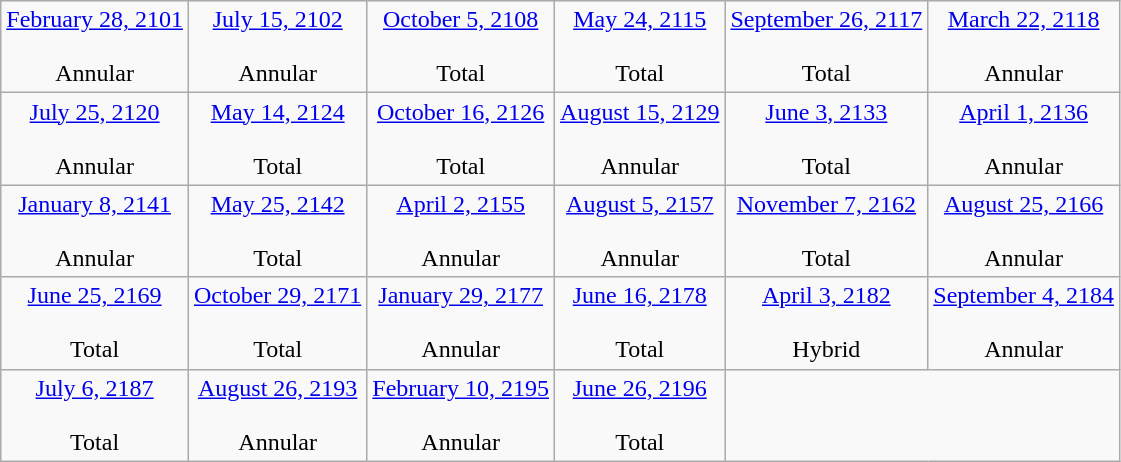<table class="wikitable sortable">
<tr align=center>
<td><a href='#'>February 28, 2101</a><br><br>Annular</td>
<td><a href='#'>July 15, 2102</a><br><br>Annular</td>
<td><a href='#'>October 5, 2108</a><br><br>Total</td>
<td><a href='#'>May 24, 2115</a><br><br>Total</td>
<td><a href='#'>September 26, 2117</a><br><br>Total</td>
<td><a href='#'>March 22, 2118</a><br><br>Annular</td>
</tr>
<tr align=center>
<td><a href='#'>July 25, 2120</a><br><br>Annular</td>
<td><a href='#'>May 14, 2124</a><br><br>Total</td>
<td><a href='#'>October 16, 2126</a><br><br>Total</td>
<td><a href='#'>August 15, 2129</a><br><br>Annular</td>
<td><a href='#'>June 3, 2133</a><br><br>Total</td>
<td><a href='#'>April 1, 2136</a><br><br>Annular</td>
</tr>
<tr align=center>
<td><a href='#'>January 8, 2141</a><br><br>Annular</td>
<td><a href='#'>May 25, 2142</a><br><br>Total</td>
<td><a href='#'>April 2, 2155</a><br><br>Annular</td>
<td><a href='#'>August 5, 2157</a><br><br>Annular</td>
<td><a href='#'>November 7, 2162</a><br><br>Total</td>
<td><a href='#'>August 25, 2166</a><br><br>Annular</td>
</tr>
<tr align=center>
<td><a href='#'>June 25, 2169</a><br><br>Total</td>
<td><a href='#'>October 29, 2171</a><br><br>Total</td>
<td><a href='#'>January 29, 2177</a><br><br>Annular</td>
<td><a href='#'>June 16, 2178</a><br><br>Total</td>
<td><a href='#'>April 3, 2182</a><br><br>Hybrid</td>
<td><a href='#'>September 4, 2184</a><br><br>Annular</td>
</tr>
<tr align=center>
<td><a href='#'>July 6, 2187</a><br><br>Total</td>
<td><a href='#'>August 26, 2193</a><br><br>Annular</td>
<td><a href='#'>February 10, 2195</a><br><br>Annular</td>
<td><a href='#'>June 26, 2196</a><br><br>Total</td>
</tr>
</table>
